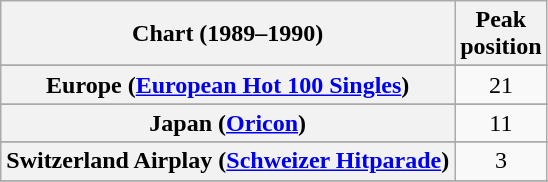<table class="wikitable sortable plainrowheaders" style="text-align:center">
<tr>
<th scope="col">Chart (1989–1990)</th>
<th scope="col">Peak<br>position</th>
</tr>
<tr>
</tr>
<tr>
</tr>
<tr>
</tr>
<tr>
</tr>
<tr>
</tr>
<tr>
<th scope="row">Europe (<a href='#'>European Hot 100 Singles</a>)</th>
<td>21</td>
</tr>
<tr>
</tr>
<tr>
<th scope="row">Japan (<a href='#'>Oricon</a>)</th>
<td>11</td>
</tr>
<tr>
</tr>
<tr>
</tr>
<tr>
</tr>
<tr>
<th scope="row">Switzerland Airplay (<a href='#'>Schweizer Hitparade</a>)</th>
<td>3</td>
</tr>
<tr>
</tr>
<tr>
</tr>
<tr>
</tr>
<tr>
</tr>
<tr>
</tr>
</table>
